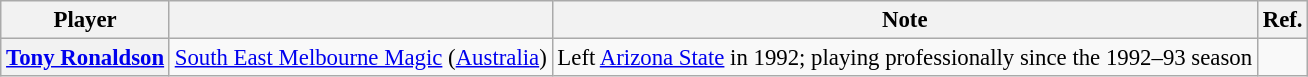<table class="wikitable sortable plainrowheaders" style="text-align:left; font-size:95%">
<tr>
<th>Player</th>
<th></th>
<th class=unsortable>Note</th>
<th class=unsortable>Ref.</th>
</tr>
<tr>
<th scope="row"> <a href='#'>Tony Ronaldson</a></th>
<td><a href='#'>South East Melbourne Magic</a> (<a href='#'>Australia</a>)</td>
<td>Left <a href='#'>Arizona State</a> in 1992; playing professionally since the 1992–93 season</td>
<td align=center></td>
</tr>
</table>
